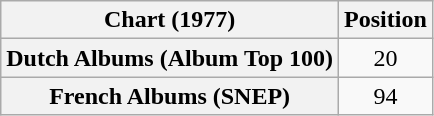<table class="wikitable sortable plainrowheaders" style="text-align:center;">
<tr>
<th scope="col">Chart (1977)</th>
<th scope="col">Position</th>
</tr>
<tr>
<th scope="row">Dutch Albums (Album Top 100)</th>
<td>20</td>
</tr>
<tr>
<th scope="row">French Albums (SNEP)</th>
<td>94</td>
</tr>
</table>
